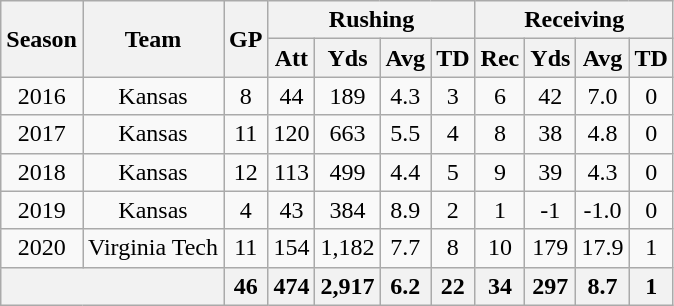<table class="wikitable" style="text-align:center;">
<tr>
<th rowspan="2">Season</th>
<th rowspan="2">Team</th>
<th rowspan="2">GP</th>
<th colspan="4">Rushing</th>
<th colspan="4">Receiving</th>
</tr>
<tr>
<th>Att</th>
<th>Yds</th>
<th>Avg</th>
<th>TD</th>
<th>Rec</th>
<th>Yds</th>
<th>Avg</th>
<th>TD</th>
</tr>
<tr>
<td>2016</td>
<td>Kansas</td>
<td>8</td>
<td>44</td>
<td>189</td>
<td>4.3</td>
<td>3</td>
<td>6</td>
<td>42</td>
<td>7.0</td>
<td>0</td>
</tr>
<tr>
<td>2017</td>
<td>Kansas</td>
<td>11</td>
<td>120</td>
<td>663</td>
<td>5.5</td>
<td>4</td>
<td>8</td>
<td>38</td>
<td>4.8</td>
<td>0</td>
</tr>
<tr>
<td>2018</td>
<td>Kansas</td>
<td>12</td>
<td>113</td>
<td>499</td>
<td>4.4</td>
<td>5</td>
<td>9</td>
<td>39</td>
<td>4.3</td>
<td>0</td>
</tr>
<tr>
<td>2019</td>
<td>Kansas</td>
<td>4</td>
<td>43</td>
<td>384</td>
<td>8.9</td>
<td>2</td>
<td>1</td>
<td>-1</td>
<td>-1.0</td>
<td>0</td>
</tr>
<tr>
<td>2020</td>
<td>Virginia Tech</td>
<td>11</td>
<td>154</td>
<td>1,182</td>
<td>7.7</td>
<td>8</td>
<td>10</td>
<td>179</td>
<td>17.9</td>
<td>1</td>
</tr>
<tr>
<th colspan="2"></th>
<th>46</th>
<th>474</th>
<th>2,917</th>
<th>6.2</th>
<th>22</th>
<th>34</th>
<th>297</th>
<th>8.7</th>
<th>1</th>
</tr>
</table>
